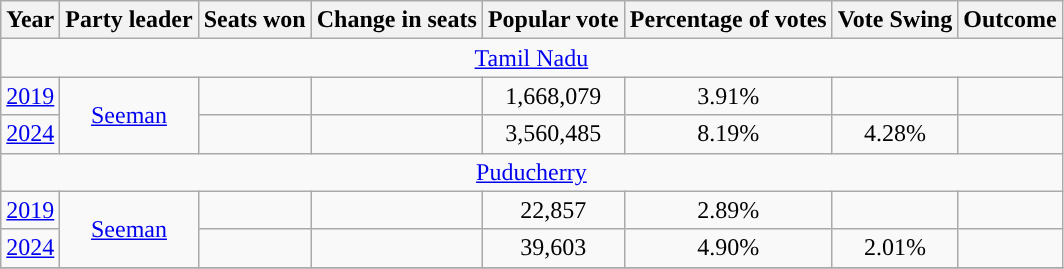<table class="wikitable sortable" style="text-align:center;">
<tr>
<th style="background-color:">Year</th>
<th style="background-color:">Party leader</th>
<th style="background-color:">Seats won</th>
<th style="background-color:">Change in seats</th>
<th style="background-color:">Popular vote</th>
<th style="background-color:">Percentage of votes</th>
<th style="background-color:">Vote Swing</th>
<th style="background-color:">Outcome</th>
</tr>
<tr>
<td colspan=8> <a href='#'>Tamil Nadu</a></td>
</tr>
<tr>
<td><a href='#'>2019</a></td>
<td rowspan=2><a href='#'>Seeman</a></td>
<td></td>
<td></td>
<td>1,668,079</td>
<td>3.91%</td>
<td></td>
<td></td>
</tr>
<tr>
<td><a href='#'>2024</a></td>
<td></td>
<td></td>
<td>3,560,485</td>
<td>8.19%</td>
<td> 4.28%</td>
<td></td>
</tr>
<tr>
<td colspan=8> <a href='#'>Puducherry</a></td>
</tr>
<tr>
<td><a href='#'>2019</a></td>
<td rowspan=2><a href='#'>Seeman</a></td>
<td></td>
<td></td>
<td>22,857</td>
<td>2.89%</td>
<td></td>
<td></td>
</tr>
<tr>
<td><a href='#'>2024</a></td>
<td></td>
<td></td>
<td>39,603</td>
<td>4.90%</td>
<td> 2.01%</td>
<td></td>
</tr>
<tr>
</tr>
</table>
